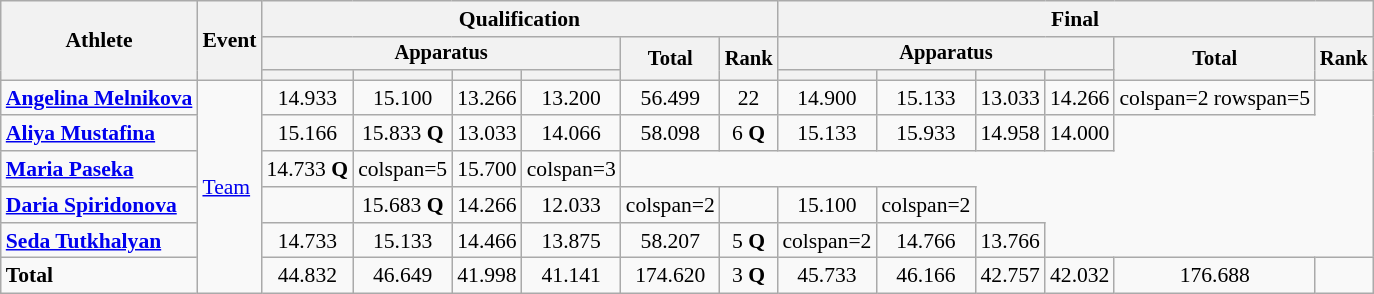<table class="wikitable" style="font-size:90%">
<tr>
<th rowspan=3>Athlete</th>
<th rowspan=3>Event</th>
<th colspan=6>Qualification</th>
<th colspan=6>Final</th>
</tr>
<tr style="font-size:95%">
<th colspan=4>Apparatus</th>
<th rowspan=2>Total</th>
<th rowspan=2>Rank</th>
<th colspan=4>Apparatus</th>
<th rowspan=2>Total</th>
<th rowspan=2>Rank</th>
</tr>
<tr style="font-size:95%">
<th></th>
<th></th>
<th></th>
<th></th>
<th></th>
<th></th>
<th></th>
<th></th>
</tr>
<tr align=center>
<td align=left><strong><a href='#'>Angelina Melnikova</a></strong></td>
<td align=left rowspan=6><a href='#'>Team</a></td>
<td>14.933</td>
<td>15.100</td>
<td>13.266</td>
<td>13.200</td>
<td>56.499</td>
<td>22</td>
<td>14.900</td>
<td>15.133</td>
<td>13.033</td>
<td>14.266</td>
<td>colspan=2 rowspan=5 </td>
</tr>
<tr align=center>
<td align=left><strong><a href='#'>Aliya Mustafina</a></strong></td>
<td>15.166</td>
<td>15.833 <strong>Q</strong></td>
<td>13.033</td>
<td>14.066</td>
<td>58.098</td>
<td>6 <strong>Q</strong></td>
<td>15.133</td>
<td>15.933</td>
<td>14.958</td>
<td>14.000</td>
</tr>
<tr align=center>
<td align=left><strong><a href='#'>Maria Paseka</a></strong></td>
<td>14.733 <strong>Q</strong></td>
<td>colspan=5 </td>
<td>15.700</td>
<td>colspan=3 </td>
</tr>
<tr align=center>
<td align=left><strong><a href='#'>Daria Spiridonova</a></strong></td>
<td></td>
<td>15.683 <strong>Q</strong></td>
<td>14.266</td>
<td>12.033</td>
<td>colspan=2 </td>
<td></td>
<td>15.100</td>
<td>colspan=2 </td>
</tr>
<tr align=center>
<td align=left><strong><a href='#'>Seda Tutkhalyan</a></strong></td>
<td>14.733</td>
<td>15.133</td>
<td>14.466</td>
<td>13.875</td>
<td>58.207</td>
<td>5 <strong>Q</strong></td>
<td>colspan=2 </td>
<td>14.766</td>
<td>13.766</td>
</tr>
<tr align=center>
<td align=left><strong>Total</strong></td>
<td>44.832</td>
<td>46.649</td>
<td>41.998</td>
<td>41.141</td>
<td>174.620</td>
<td>3 <strong>Q</strong></td>
<td>45.733</td>
<td>46.166</td>
<td>42.757</td>
<td>42.032</td>
<td>176.688</td>
<td></td>
</tr>
</table>
